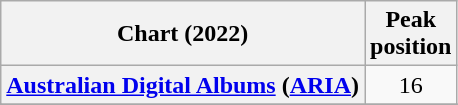<table class="wikitable sortable plainrowheaders" style="text-align:center">
<tr>
<th scope="col">Chart (2022)</th>
<th scope="col">Peak<br>position</th>
</tr>
<tr>
<th scope="row"><a href='#'>Australian Digital Albums</a> (<a href='#'>ARIA</a>)</th>
<td>16</td>
</tr>
<tr>
</tr>
<tr>
</tr>
<tr>
</tr>
<tr>
</tr>
</table>
